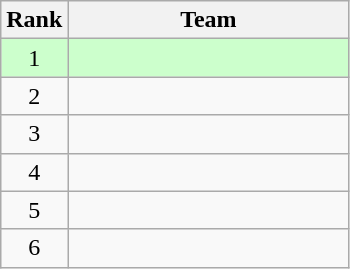<table class=wikitable style="text-align:center;">
<tr>
<th>Rank</th>
<th width=180>Team</th>
</tr>
<tr bgcolor=#ccffcc>
<td>1</td>
<td align=left></td>
</tr>
<tr>
<td>2</td>
<td align=left></td>
</tr>
<tr>
<td>3</td>
<td align=left></td>
</tr>
<tr>
<td>4</td>
<td align=left></td>
</tr>
<tr>
<td>5</td>
<td align=left></td>
</tr>
<tr>
<td>6</td>
<td align=left></td>
</tr>
</table>
